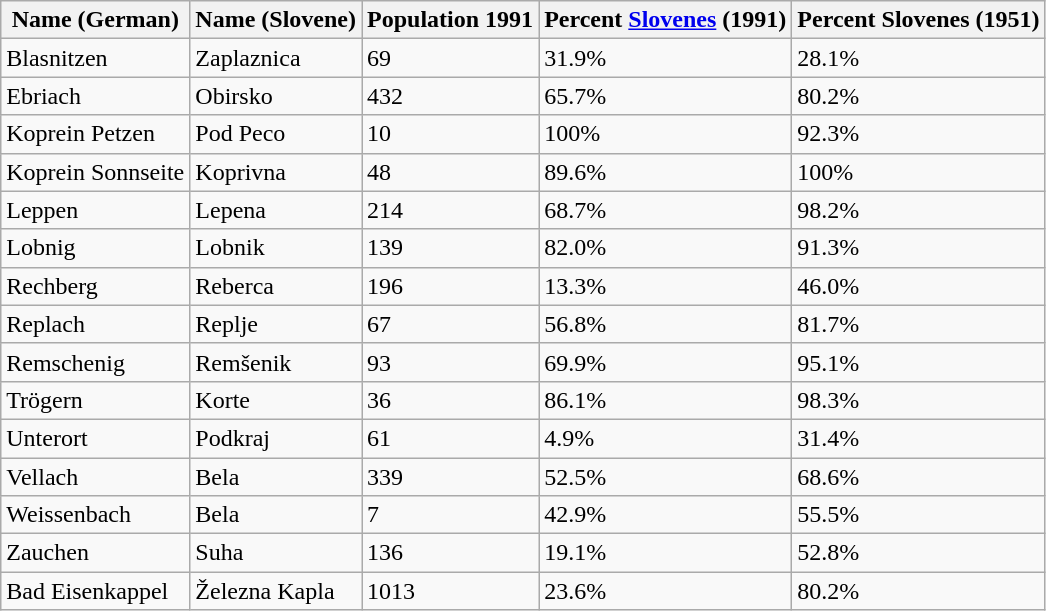<table class="wikitable sortable">
<tr>
<th>Name (German)</th>
<th>Name (Slovene)</th>
<th>Population 1991</th>
<th>Percent <a href='#'>Slovenes</a> (1991)</th>
<th>Percent Slovenes (1951)</th>
</tr>
<tr>
<td>Blasnitzen</td>
<td>Zaplaznica</td>
<td>69</td>
<td>31.9%</td>
<td>28.1%</td>
</tr>
<tr>
<td>Ebriach</td>
<td>Obirsko</td>
<td>432</td>
<td>65.7%</td>
<td>80.2%</td>
</tr>
<tr>
<td>Koprein Petzen</td>
<td>Pod Peco</td>
<td>10</td>
<td>100%</td>
<td>92.3%</td>
</tr>
<tr>
<td>Koprein Sonnseite</td>
<td>Koprivna</td>
<td>48</td>
<td>89.6%</td>
<td>100%</td>
</tr>
<tr>
<td>Leppen</td>
<td>Lepena</td>
<td>214</td>
<td>68.7%</td>
<td>98.2%</td>
</tr>
<tr>
<td>Lobnig</td>
<td>Lobnik</td>
<td>139</td>
<td>82.0%</td>
<td>91.3%</td>
</tr>
<tr>
<td>Rechberg</td>
<td>Reberca</td>
<td>196</td>
<td>13.3%</td>
<td>46.0%</td>
</tr>
<tr>
<td>Replach</td>
<td>Replje</td>
<td>67</td>
<td>56.8%</td>
<td>81.7%</td>
</tr>
<tr>
<td>Remschenig</td>
<td>Remšenik</td>
<td>93</td>
<td>69.9%</td>
<td>95.1%</td>
</tr>
<tr>
<td>Trögern</td>
<td>Korte</td>
<td>36</td>
<td>86.1%</td>
<td>98.3%</td>
</tr>
<tr>
<td>Unterort</td>
<td>Podkraj</td>
<td>61</td>
<td>4.9%</td>
<td>31.4%</td>
</tr>
<tr>
<td>Vellach</td>
<td>Bela</td>
<td>339</td>
<td>52.5%</td>
<td>68.6%</td>
</tr>
<tr>
<td>Weissenbach</td>
<td>Bela</td>
<td>7</td>
<td>42.9%</td>
<td>55.5%</td>
</tr>
<tr>
<td>Zauchen</td>
<td>Suha</td>
<td>136</td>
<td>19.1%</td>
<td>52.8%</td>
</tr>
<tr>
<td>Bad Eisenkappel</td>
<td>Železna Kapla</td>
<td>1013</td>
<td>23.6%</td>
<td>80.2%</td>
</tr>
</table>
